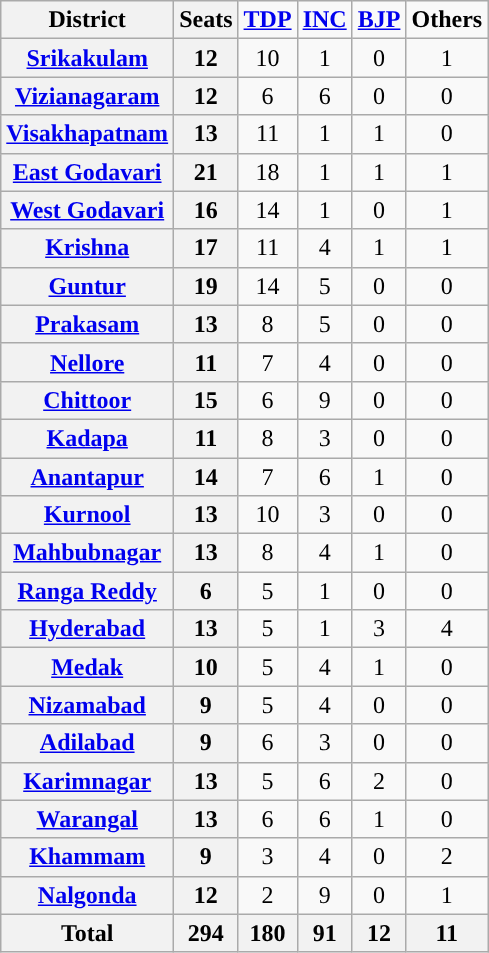<table class="wikitable sortable" style="text-align:center;">
<tr>
<th>District</th>
<th>Seats</th>
<td><a href='#'><span><strong>TDP</strong></span></a></td>
<td><a href='#'><span><strong>INC</strong></span></a></td>
<td><a href='#'><span><strong>BJP</strong></span></a></td>
<td><span><strong>Others</strong></span></td>
</tr>
<tr>
<th><a href='#'>Srikakulam</a></th>
<th>12</th>
<td style="background:">10</td>
<td>1</td>
<td>0</td>
<td>1</td>
</tr>
<tr>
<th><a href='#'>Vizianagaram</a></th>
<th>12</th>
<td>6</td>
<td>6</td>
<td>0</td>
<td>0</td>
</tr>
<tr>
<th><a href='#'>Visakhapatnam</a></th>
<th>13</th>
<td style="background:">11</td>
<td>1</td>
<td>1</td>
<td>0</td>
</tr>
<tr>
<th><a href='#'>East Godavari</a></th>
<th>21</th>
<td style="background:">18</td>
<td>1</td>
<td>1</td>
<td>1</td>
</tr>
<tr>
<th><a href='#'>West Godavari</a></th>
<th>16</th>
<td style="background:">14</td>
<td>1</td>
<td>0</td>
<td>1</td>
</tr>
<tr>
<th><a href='#'>Krishna</a></th>
<th>17</th>
<td style="background:">11</td>
<td>4</td>
<td>1</td>
<td>1</td>
</tr>
<tr>
<th><a href='#'>Guntur</a></th>
<th>19</th>
<td style="background:">14</td>
<td>5</td>
<td>0</td>
<td>0</td>
</tr>
<tr>
<th><a href='#'>Prakasam</a></th>
<th>13</th>
<td style="background:">8</td>
<td>5</td>
<td>0</td>
<td>0</td>
</tr>
<tr>
<th><a href='#'>Nellore</a></th>
<th>11</th>
<td style="background:">7</td>
<td>4</td>
<td>0</td>
<td>0</td>
</tr>
<tr>
<th><a href='#'>Chittoor</a></th>
<th>15</th>
<td>6</td>
<td style="background:">9</td>
<td>0</td>
<td>0</td>
</tr>
<tr>
<th><a href='#'>Kadapa</a></th>
<th>11</th>
<td style="background:">8</td>
<td>3</td>
<td>0</td>
<td>0</td>
</tr>
<tr>
<th><a href='#'>Anantapur</a></th>
<th>14</th>
<td style="background:">7</td>
<td>6</td>
<td>1</td>
<td>0</td>
</tr>
<tr>
<th><a href='#'>Kurnool</a></th>
<th>13</th>
<td style="background:">10</td>
<td>3</td>
<td>0</td>
<td>0</td>
</tr>
<tr>
<th><a href='#'>Mahbubnagar</a></th>
<th>13</th>
<td style="background:">8</td>
<td>4</td>
<td>1</td>
<td>0</td>
</tr>
<tr>
<th><a href='#'>Ranga Reddy</a></th>
<th>6</th>
<td style="background:">5</td>
<td>1</td>
<td>0</td>
<td>0</td>
</tr>
<tr>
<th><a href='#'>Hyderabad</a></th>
<th>13</th>
<td style="background:">5</td>
<td>1</td>
<td>3</td>
<td>4</td>
</tr>
<tr>
<th><a href='#'>Medak</a></th>
<th>10</th>
<td style="background:">5</td>
<td>4</td>
<td>1</td>
<td>0</td>
</tr>
<tr>
<th><a href='#'>Nizamabad</a></th>
<th>9</th>
<td style="background:">5</td>
<td>4</td>
<td>0</td>
<td>0</td>
</tr>
<tr>
<th><a href='#'>Adilabad</a></th>
<th>9</th>
<td style="background:">6</td>
<td>3</td>
<td>0</td>
<td>0</td>
</tr>
<tr>
<th><a href='#'>Karimnagar</a></th>
<th>13</th>
<td>5</td>
<td style="background:">6</td>
<td>2</td>
<td>0</td>
</tr>
<tr>
<th><a href='#'>Warangal</a></th>
<th>13</th>
<td>6</td>
<td>6</td>
<td>1</td>
<td>0</td>
</tr>
<tr>
<th><a href='#'>Khammam</a></th>
<th>9</th>
<td>3</td>
<td style="background:">4</td>
<td>0</td>
<td>2</td>
</tr>
<tr>
<th><a href='#'>Nalgonda</a></th>
<th>12</th>
<td>2</td>
<td style="background:">9</td>
<td>0</td>
<td>1</td>
</tr>
<tr>
<th>Total</th>
<th>294</th>
<th>180</th>
<th>91</th>
<th>12</th>
<th>11</th>
</tr>
</table>
